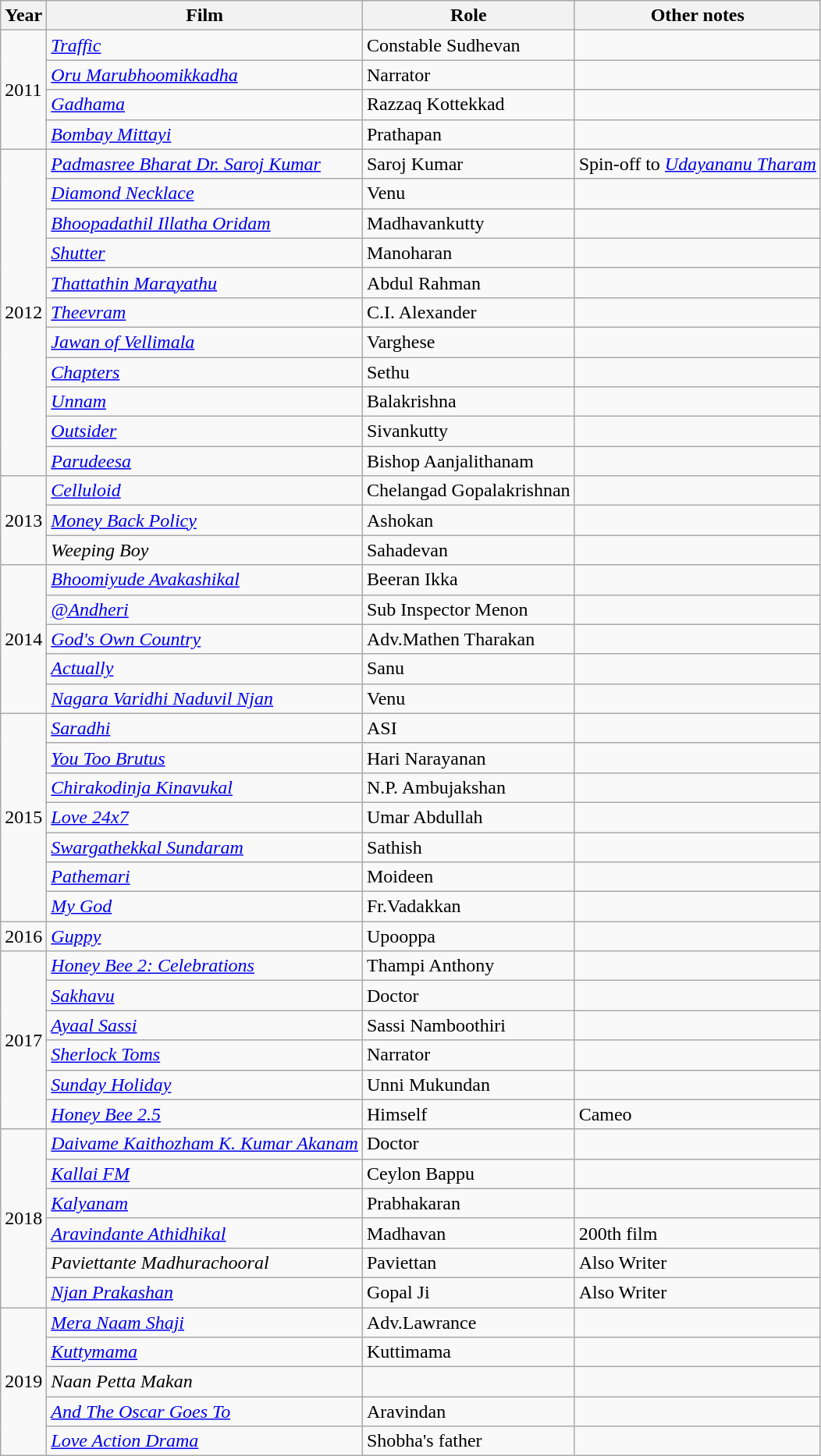<table class="wikitable sortable">
<tr>
<th>Year</th>
<th>Film</th>
<th>Role</th>
<th>Other notes</th>
</tr>
<tr>
<td rowspan=4>2011</td>
<td><em><a href='#'>Traffic</a></em></td>
<td>Constable Sudhevan</td>
<td></td>
</tr>
<tr>
<td><em><a href='#'>Oru Marubhoomikkadha</a></em></td>
<td>Narrator</td>
<td></td>
</tr>
<tr>
<td><em><a href='#'>Gadhama</a></em></td>
<td>Razzaq Kottekkad</td>
<td></td>
</tr>
<tr>
<td><em><a href='#'>Bombay Mittayi</a></em></td>
<td>Prathapan</td>
<td></td>
</tr>
<tr>
<td rowspan=11>2012</td>
<td><em><a href='#'>Padmasree Bharat Dr. Saroj Kumar</a></em></td>
<td>Saroj Kumar</td>
<td>Spin-off to <em><a href='#'>Udayananu Tharam</a></em></td>
</tr>
<tr>
<td><em><a href='#'>Diamond Necklace</a></em></td>
<td>Venu</td>
<td></td>
</tr>
<tr>
<td><em><a href='#'>Bhoopadathil Illatha Oridam</a></em></td>
<td>Madhavankutty</td>
<td></td>
</tr>
<tr>
<td><em><a href='#'>Shutter</a></em></td>
<td>Manoharan</td>
<td></td>
</tr>
<tr>
<td><em><a href='#'>Thattathin Marayathu</a></em></td>
<td>Abdul Rahman</td>
<td></td>
</tr>
<tr>
<td><em><a href='#'>Theevram</a></em></td>
<td>C.I. Alexander</td>
<td></td>
</tr>
<tr>
<td><em><a href='#'>Jawan of Vellimala</a></em></td>
<td>Varghese</td>
<td></td>
</tr>
<tr>
<td><em><a href='#'>Chapters</a></em></td>
<td>Sethu</td>
<td></td>
</tr>
<tr>
<td><em><a href='#'>Unnam</a></em></td>
<td>Balakrishna</td>
<td></td>
</tr>
<tr>
<td><em><a href='#'>Outsider</a></em></td>
<td>Sivankutty</td>
<td></td>
</tr>
<tr>
<td><em><a href='#'>Parudeesa</a></em></td>
<td>Bishop Aanjalithanam</td>
<td></td>
</tr>
<tr>
<td rowspan=3>2013</td>
<td><em><a href='#'>Celluloid</a></em></td>
<td>Chelangad Gopalakrishnan</td>
<td></td>
</tr>
<tr>
<td><em><a href='#'>Money Back Policy</a></em></td>
<td>Ashokan</td>
<td></td>
</tr>
<tr>
<td><em>Weeping Boy</em></td>
<td>Sahadevan</td>
<td></td>
</tr>
<tr>
<td rowspan=5>2014</td>
<td><em><a href='#'>Bhoomiyude Avakashikal</a></em></td>
<td>Beeran Ikka</td>
<td></td>
</tr>
<tr>
<td><em><a href='#'>@Andheri</a></em></td>
<td>Sub Inspector Menon</td>
<td></td>
</tr>
<tr>
<td><em><a href='#'>God's Own Country</a></em></td>
<td>Adv.Mathen Tharakan</td>
<td></td>
</tr>
<tr>
<td><em><a href='#'>Actually</a></em></td>
<td>Sanu</td>
<td></td>
</tr>
<tr>
<td><em><a href='#'>Nagara Varidhi Naduvil Njan</a></em></td>
<td>Venu</td>
<td></td>
</tr>
<tr>
<td rowspan=7>2015</td>
<td><em><a href='#'>Saradhi</a></em></td>
<td>ASI</td>
<td></td>
</tr>
<tr>
<td><em><a href='#'>You Too Brutus</a></em></td>
<td>Hari Narayanan</td>
<td></td>
</tr>
<tr>
<td><em><a href='#'>Chirakodinja Kinavukal</a></em></td>
<td>N.P. Ambujakshan</td>
<td></td>
</tr>
<tr>
<td><em><a href='#'>Love 24x7</a></em></td>
<td>Umar Abdullah</td>
<td></td>
</tr>
<tr>
<td><em><a href='#'>Swargathekkal Sundaram</a></em></td>
<td>Sathish</td>
<td></td>
</tr>
<tr>
<td><em><a href='#'>Pathemari</a></em></td>
<td>Moideen</td>
<td></td>
</tr>
<tr>
<td><em><a href='#'>My God</a></em></td>
<td>Fr.Vadakkan</td>
<td></td>
</tr>
<tr>
<td>2016</td>
<td><em><a href='#'>Guppy</a></em></td>
<td>Upooppa</td>
<td></td>
</tr>
<tr>
<td rowspan=6>2017</td>
<td><em><a href='#'>Honey Bee 2: Celebrations</a></em></td>
<td>Thampi Anthony</td>
<td></td>
</tr>
<tr>
<td><em><a href='#'>Sakhavu</a></em></td>
<td>Doctor</td>
<td></td>
</tr>
<tr>
<td><em><a href='#'>Ayaal Sassi</a></em></td>
<td>Sassi Namboothiri</td>
<td></td>
</tr>
<tr>
<td><em><a href='#'>Sherlock Toms</a></em></td>
<td>Narrator</td>
<td></td>
</tr>
<tr>
<td><em><a href='#'>Sunday Holiday</a></em></td>
<td>Unni Mukundan</td>
<td></td>
</tr>
<tr>
<td><em><a href='#'>Honey Bee 2.5</a></em></td>
<td>Himself</td>
<td>Cameo</td>
</tr>
<tr>
<td rowspan=6>2018</td>
<td><em><a href='#'>Daivame Kaithozham K. Kumar Akanam</a></em></td>
<td>Doctor</td>
<td></td>
</tr>
<tr>
<td><em><a href='#'>Kallai FM</a></em></td>
<td>Ceylon Bappu</td>
<td></td>
</tr>
<tr>
<td><em><a href='#'>Kalyanam</a></em></td>
<td>Prabhakaran</td>
<td></td>
</tr>
<tr>
<td><em><a href='#'>Aravindante Athidhikal</a></em></td>
<td>Madhavan</td>
<td>200th film</td>
</tr>
<tr>
<td><em>Paviettante Madhurachooral</em></td>
<td>Paviettan</td>
<td>Also Writer</td>
</tr>
<tr>
<td><em><a href='#'>Njan Prakashan</a></em></td>
<td>Gopal Ji</td>
<td>Also Writer</td>
</tr>
<tr>
<td rowspan=5>2019</td>
<td><em><a href='#'>Mera Naam Shaji</a></em></td>
<td>Adv.Lawrance</td>
<td></td>
</tr>
<tr>
<td><em><a href='#'>Kuttymama</a></em></td>
<td>Kuttimama</td>
<td></td>
</tr>
<tr>
<td><em>Naan Petta Makan</em></td>
<td></td>
<td></td>
</tr>
<tr>
<td><em><a href='#'>And The Oscar Goes To</a></em></td>
<td>Aravindan</td>
<td></td>
</tr>
<tr>
<td><em><a href='#'>Love Action Drama</a></em></td>
<td>Shobha's father</td>
<td></td>
</tr>
</table>
